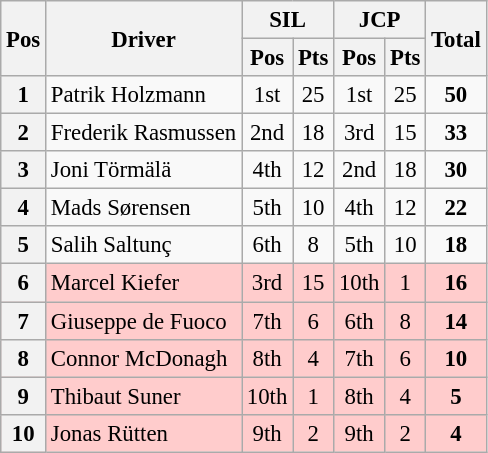<table class="wikitable" style="font-size: 95%;">
<tr>
<th rowspan=2>Pos</th>
<th rowspan=2>Driver</th>
<th colspan=2> SIL</th>
<th colspan=2> JCP</th>
<th rowspan=2>Total</th>
</tr>
<tr>
<th>Pos</th>
<th>Pts</th>
<th>Pos</th>
<th>Pts</th>
</tr>
<tr>
<th>1</th>
<td> Patrik Holzmann</td>
<td align=center>1st</td>
<td align=center>25</td>
<td align=center>1st</td>
<td align=center>25</td>
<td align=center><strong>50</strong></td>
</tr>
<tr>
<th>2</th>
<td> Frederik Rasmussen</td>
<td align=center>2nd</td>
<td align=center>18</td>
<td align=center>3rd</td>
<td align=center>15</td>
<td align=center><strong>33</strong></td>
</tr>
<tr>
<th>3</th>
<td> Joni Törmälä</td>
<td align=center>4th</td>
<td align=center>12</td>
<td align=center>2nd</td>
<td align=center>18</td>
<td align=center><strong>30</strong></td>
</tr>
<tr>
<th>4</th>
<td> Mads Sørensen</td>
<td align=center>5th</td>
<td align=center>10</td>
<td align=center>4th</td>
<td align=center>12</td>
<td align=center><strong>22</strong></td>
</tr>
<tr>
<th>5</th>
<td> Salih Saltunç</td>
<td align=center>6th</td>
<td align=center>8</td>
<td align=center>5th</td>
<td align=center>10</td>
<td align=center><strong>18</strong></td>
</tr>
<tr style="background:#ffcccc;">
<th>6</th>
<td> Marcel Kiefer</td>
<td align=center>3rd</td>
<td align=center>15</td>
<td align=center>10th</td>
<td align=center>1</td>
<td align=center><strong>16</strong></td>
</tr>
<tr style="background:#ffcccc;">
<th>7</th>
<td> Giuseppe de Fuoco</td>
<td align=center>7th</td>
<td align=center>6</td>
<td align=center>6th</td>
<td align=center>8</td>
<td align=center><strong>14</strong></td>
</tr>
<tr style="background:#ffcccc;">
<th>8</th>
<td> Connor McDonagh</td>
<td align=center>8th</td>
<td align=center>4</td>
<td align=center>7th</td>
<td align=center>6</td>
<td align=center><strong>10</strong></td>
</tr>
<tr style="background:#ffcccc;">
<th>9</th>
<td> Thibaut Suner</td>
<td align=center>10th</td>
<td align=center>1</td>
<td align=center>8th</td>
<td align=center>4</td>
<td align=center><strong>5</strong></td>
</tr>
<tr style="background:#ffcccc;">
<th>10</th>
<td> Jonas Rütten</td>
<td align=center>9th</td>
<td align=center>2</td>
<td align=center>9th</td>
<td align=center>2</td>
<td align=center><strong>4</strong></td>
</tr>
</table>
